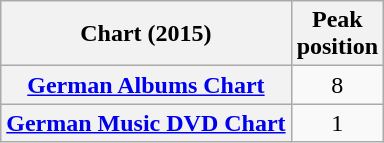<table class="wikitable sortable plainrowheaders" style="text-align:center">
<tr>
<th scope="col">Chart (2015)</th>
<th scope="col">Peak<br>position</th>
</tr>
<tr>
<th scope="row"><a href='#'>German Albums Chart</a></th>
<td>8</td>
</tr>
<tr>
<th scope="row"><a href='#'>German Music DVD Chart</a></th>
<td>1</td>
</tr>
</table>
